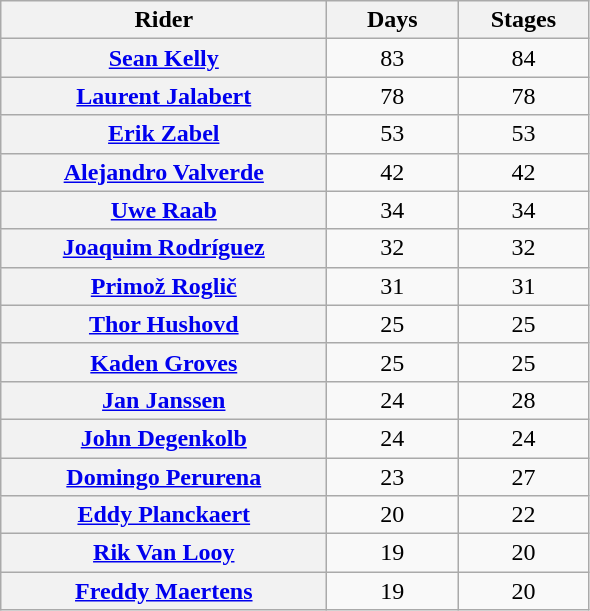<table class="sortable plainrowheaders wikitable">
<tr>
<th scope=col>Rider</th>
<th scope=col>Days</th>
<th scope=col>Stages</th>
</tr>
<tr>
<th scope=row width=210px> <a href='#'>Sean Kelly</a></th>
<td align="center"  width=80px>83</td>
<td align="center"  width=80px>84</td>
</tr>
<tr>
<th scope=row> <a href='#'>Laurent Jalabert</a></th>
<td align="center">78</td>
<td align="center">78</td>
</tr>
<tr>
<th scope=row> <a href='#'>Erik Zabel</a></th>
<td align="center">53</td>
<td align="center">53</td>
</tr>
<tr>
<th scope=row> <a href='#'>Alejandro Valverde</a></th>
<td align="center">42</td>
<td align="center">42</td>
</tr>
<tr>
<th scope=row> <a href='#'>Uwe Raab</a></th>
<td align="center">34</td>
<td align="center">34</td>
</tr>
<tr>
<th scope=row> <a href='#'>Joaquim Rodríguez</a></th>
<td align="center">32</td>
<td align="center">32</td>
</tr>
<tr>
<th scope=row> <a href='#'>Primož Roglič</a></th>
<td align="center">31</td>
<td align="center">31</td>
</tr>
<tr>
<th scope=row> <a href='#'>Thor Hushovd</a></th>
<td align="center">25</td>
<td align="center">25</td>
</tr>
<tr>
<th scope=row> <a href='#'>Kaden Groves</a></th>
<td align="center">25</td>
<td align="center">25</td>
</tr>
<tr>
<th scope=row> <a href='#'>Jan Janssen</a></th>
<td align="center">24</td>
<td align="center">28</td>
</tr>
<tr>
<th scope=row> <a href='#'>John Degenkolb</a></th>
<td align="center">24</td>
<td align="center">24</td>
</tr>
<tr>
<th scope=row> <a href='#'>Domingo Perurena</a></th>
<td align="center">23</td>
<td align="center">27</td>
</tr>
<tr>
<th scope=row> <a href='#'>Eddy Planckaert</a></th>
<td align="center">20</td>
<td align="center">22</td>
</tr>
<tr>
<th scope=row> <a href='#'>Rik Van Looy</a></th>
<td align="center">19</td>
<td align="center">20</td>
</tr>
<tr>
<th scope=row> <a href='#'>Freddy Maertens</a></th>
<td align="center">19</td>
<td align="center">20</td>
</tr>
</table>
